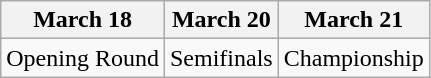<table class="wikitable" style="text-align:center">
<tr>
<th>March 18</th>
<th>March 20</th>
<th>March 21</th>
</tr>
<tr>
<td>Opening Round</td>
<td>Semifinals</td>
<td>Championship</td>
</tr>
</table>
